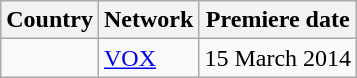<table class="wikitable">
<tr>
<th>Country</th>
<th>Network</th>
<th>Premiere date</th>
</tr>
<tr>
<td></td>
<td><a href='#'>VOX</a></td>
<td>15 March 2014</td>
</tr>
</table>
